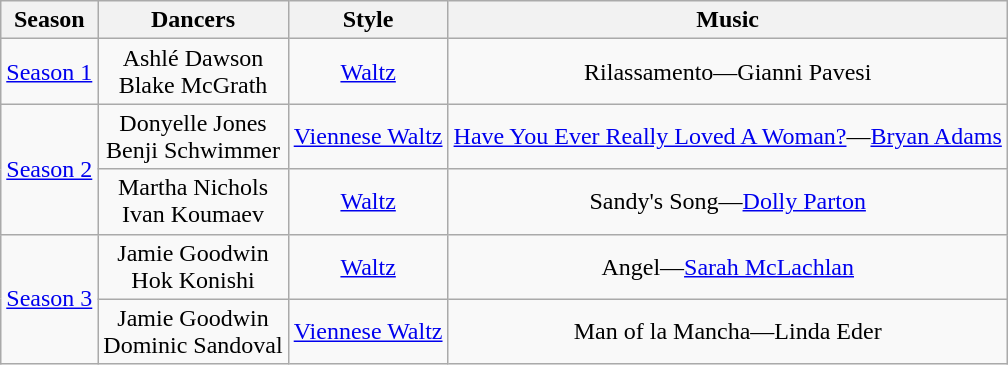<table class="wikitable" style="text-align: center;">
<tr>
<th>Season</th>
<th>Dancers</th>
<th>Style</th>
<th>Music</th>
</tr>
<tr>
<td><a href='#'>Season 1</a></td>
<td>Ashlé Dawson<br>Blake McGrath</td>
<td><a href='#'>Waltz</a></td>
<td>Rilassamento—Gianni Pavesi</td>
</tr>
<tr>
<td rowspan="2"><a href='#'>Season 2</a></td>
<td>Donyelle Jones<br>Benji Schwimmer</td>
<td><a href='#'>Viennese Waltz</a></td>
<td><a href='#'>Have You Ever Really Loved A Woman?</a>—<a href='#'>Bryan Adams</a></td>
</tr>
<tr>
<td>Martha Nichols<br>Ivan Koumaev</td>
<td><a href='#'>Waltz</a></td>
<td>Sandy's Song—<a href='#'>Dolly Parton</a></td>
</tr>
<tr>
<td rowspan="2"><a href='#'>Season 3</a></td>
<td>Jamie Goodwin<br>Hok Konishi</td>
<td><a href='#'>Waltz</a></td>
<td>Angel—<a href='#'>Sarah McLachlan</a></td>
</tr>
<tr>
<td>Jamie Goodwin<br>Dominic Sandoval</td>
<td><a href='#'>Viennese Waltz</a></td>
<td>Man of la Mancha—Linda Eder</td>
</tr>
</table>
